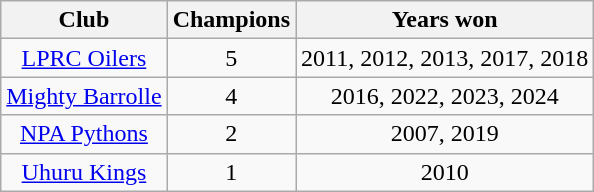<table class="wikitable" style="text-align:center;">
<tr>
<th>Club</th>
<th>Champions</th>
<th>Years won</th>
</tr>
<tr>
<td><a href='#'>LPRC Oilers</a></td>
<td>5</td>
<td>2011, 2012, 2013, 2017, 2018</td>
</tr>
<tr>
<td><a href='#'>Mighty Barrolle</a></td>
<td>4</td>
<td>2016, 2022, 2023, 2024</td>
</tr>
<tr>
<td><a href='#'>NPA Pythons</a></td>
<td>2</td>
<td>2007, 2019</td>
</tr>
<tr>
<td><a href='#'>Uhuru Kings</a></td>
<td>1</td>
<td>2010</td>
</tr>
</table>
